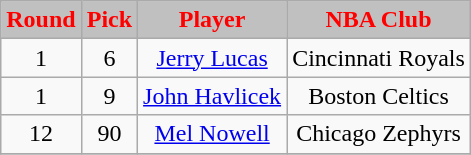<table class="wikitable">
<tr>
<th style="background:silver;color:red;">Round</th>
<th style="background:silver;color:red;">Pick</th>
<th style="background:silver;color:red;">Player</th>
<th style="background:silver;color:red;">NBA Club</th>
</tr>
<tr align="center">
<td>1</td>
<td>6</td>
<td><a href='#'>Jerry Lucas</a></td>
<td>Cincinnati Royals</td>
</tr>
<tr align="center">
<td>1</td>
<td>9</td>
<td><a href='#'>John Havlicek</a></td>
<td>Boston Celtics</td>
</tr>
<tr align="center">
<td>12</td>
<td>90</td>
<td><a href='#'>Mel Nowell</a></td>
<td>Chicago Zephyrs</td>
</tr>
<tr align="center">
</tr>
</table>
